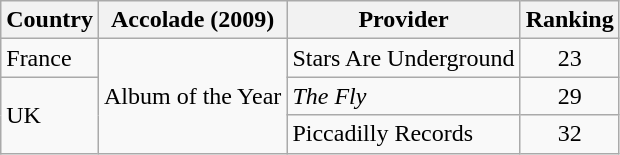<table class="wikitable">
<tr>
<th>Country</th>
<th>Accolade (2009)</th>
<th>Provider</th>
<th style="text-align:center;">Ranking</th>
</tr>
<tr>
<td>France</td>
<td rowspan="3">Album of the Year</td>
<td>Stars Are Underground</td>
<td style="text-align:center;">23</td>
</tr>
<tr>
<td rowspan="2">UK</td>
<td><em>The Fly</em></td>
<td style="text-align:center;">29</td>
</tr>
<tr>
<td>Piccadilly Records</td>
<td style="text-align:center;">32</td>
</tr>
</table>
